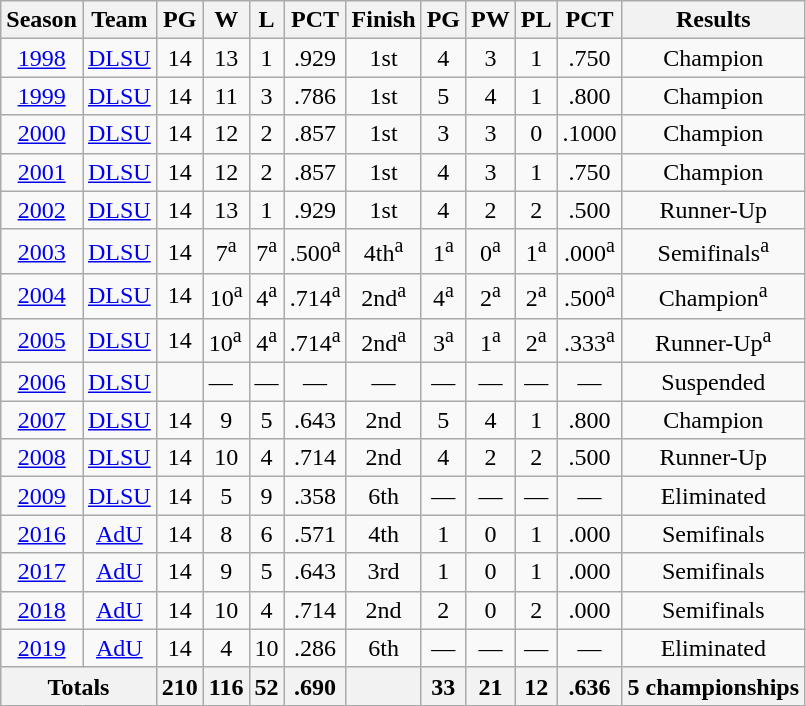<table class=wikitable style="text-align:center">
<tr>
<th>Season</th>
<th>Team</th>
<th>PG</th>
<th>W</th>
<th>L</th>
<th>PCT</th>
<th>Finish</th>
<th>PG</th>
<th>PW</th>
<th>PL</th>
<th>PCT</th>
<th>Results</th>
</tr>
<tr>
<td><a href='#'>1998</a></td>
<td><a href='#'>DLSU</a></td>
<td>14</td>
<td>13</td>
<td>1</td>
<td>.929</td>
<td>1st</td>
<td>4</td>
<td>3</td>
<td>1</td>
<td>.750</td>
<td>Champion</td>
</tr>
<tr>
<td><a href='#'>1999</a></td>
<td><a href='#'>DLSU</a></td>
<td>14</td>
<td>11</td>
<td>3</td>
<td>.786</td>
<td>1st</td>
<td>5</td>
<td>4</td>
<td>1</td>
<td>.800</td>
<td>Champion</td>
</tr>
<tr>
<td><a href='#'>2000</a></td>
<td><a href='#'>DLSU</a></td>
<td>14</td>
<td>12</td>
<td>2</td>
<td>.857</td>
<td>1st</td>
<td>3</td>
<td>3</td>
<td>0</td>
<td>.1000</td>
<td>Champion</td>
</tr>
<tr>
<td><a href='#'>2001</a></td>
<td><a href='#'>DLSU</a></td>
<td>14</td>
<td>12</td>
<td>2</td>
<td>.857</td>
<td>1st</td>
<td>4</td>
<td>3</td>
<td>1</td>
<td>.750</td>
<td>Champion</td>
</tr>
<tr>
<td><a href='#'>2002</a></td>
<td><a href='#'>DLSU</a></td>
<td>14</td>
<td>13</td>
<td>1</td>
<td>.929</td>
<td>1st</td>
<td>4</td>
<td>2</td>
<td>2</td>
<td>.500</td>
<td>Runner-Up</td>
</tr>
<tr>
<td><a href='#'>2003</a></td>
<td><a href='#'>DLSU</a></td>
<td>14</td>
<td rowspan="1">7<sup>a</sup></td>
<td>7<sup>a</sup></td>
<td>.500<sup>a</sup></td>
<td>4th<sup>a</sup></td>
<td>1<sup>a</sup></td>
<td>0<sup>a</sup></td>
<td>1<sup>a</sup></td>
<td>.000<sup>a</sup></td>
<td colspan="1">Semifinals<sup>a</sup></td>
</tr>
<tr>
<td><a href='#'>2004</a></td>
<td><a href='#'>DLSU</a></td>
<td>14</td>
<td rowspan="1">10<sup>a</sup></td>
<td>4<sup>a</sup></td>
<td>.714<sup>a</sup></td>
<td>2nd<sup>a</sup></td>
<td>4<sup>a</sup></td>
<td>2<sup>a</sup></td>
<td>2<sup>a</sup></td>
<td>.500<sup>a</sup></td>
<td>Champion<sup>a</sup></td>
</tr>
<tr>
<td><a href='#'>2005</a></td>
<td><a href='#'>DLSU</a></td>
<td>14</td>
<td rowspan="1" align="left">10<sup>a</sup></td>
<td>4<sup>a</sup></td>
<td>.714<sup>a</sup></td>
<td>2nd<sup>a</sup></td>
<td>3<sup>a</sup></td>
<td>1<sup>a</sup></td>
<td>2<sup>a</sup></td>
<td>.333<sup>a</sup></td>
<td>Runner-Up<sup>a</sup></td>
</tr>
<tr>
<td><a href='#'>2006</a></td>
<td><a href='#'>DLSU</a></td>
<td></td>
<td align="left">—</td>
<td>—</td>
<td>—</td>
<td>—</td>
<td>—</td>
<td>—</td>
<td>—</td>
<td>—</td>
<td>Suspended</td>
</tr>
<tr>
<td><a href='#'>2007</a></td>
<td><a href='#'>DLSU</a></td>
<td>14</td>
<td>9</td>
<td>5</td>
<td>.643</td>
<td>2nd</td>
<td>5</td>
<td>4</td>
<td>1</td>
<td>.800</td>
<td>Champion</td>
</tr>
<tr>
<td><a href='#'>2008</a></td>
<td><a href='#'>DLSU</a></td>
<td>14</td>
<td>10</td>
<td>4</td>
<td>.714</td>
<td>2nd</td>
<td>4</td>
<td>2</td>
<td>2</td>
<td>.500</td>
<td>Runner-Up</td>
</tr>
<tr>
<td><a href='#'>2009</a></td>
<td><a href='#'>DLSU</a></td>
<td>14</td>
<td>5</td>
<td>9</td>
<td>.358</td>
<td>6th</td>
<td>—</td>
<td>—</td>
<td>—</td>
<td>—</td>
<td>Eliminated</td>
</tr>
<tr>
<td><a href='#'>2016</a></td>
<td><a href='#'>AdU</a></td>
<td>14</td>
<td>8</td>
<td>6</td>
<td>.571</td>
<td>4th</td>
<td>1</td>
<td>0</td>
<td>1</td>
<td>.000</td>
<td>Semifinals</td>
</tr>
<tr>
<td><a href='#'>2017</a></td>
<td><a href='#'>AdU</a></td>
<td>14</td>
<td>9</td>
<td>5</td>
<td>.643</td>
<td>3rd</td>
<td>1</td>
<td>0</td>
<td>1</td>
<td>.000</td>
<td>Semifinals</td>
</tr>
<tr>
<td><a href='#'>2018</a></td>
<td><a href='#'>AdU</a></td>
<td>14</td>
<td>10</td>
<td>4</td>
<td>.714</td>
<td>2nd</td>
<td>2</td>
<td>0</td>
<td>2</td>
<td>.000</td>
<td>Semifinals</td>
</tr>
<tr>
<td><a href='#'>2019</a></td>
<td><a href='#'>AdU</a></td>
<td>14</td>
<td>4</td>
<td>10</td>
<td>.286</td>
<td>6th</td>
<td>—</td>
<td>—</td>
<td>—</td>
<td>—</td>
<td>Eliminated</td>
</tr>
<tr>
<th colspan="2">Totals</th>
<th>210</th>
<th>116</th>
<th>52</th>
<th>.690</th>
<th></th>
<th>33</th>
<th>21</th>
<th>12</th>
<th>.636</th>
<th>5 championships</th>
</tr>
</table>
